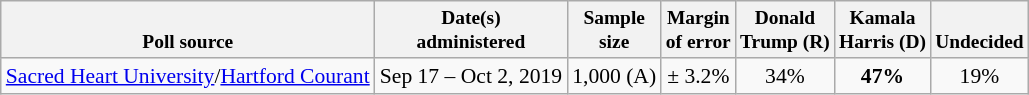<table class="wikitable" style="font-size:90%;text-align:center;">
<tr valign=bottom style="font-size:90%;">
<th>Poll source</th>
<th>Date(s)<br>administered</th>
<th>Sample<br>size</th>
<th>Margin<br>of error</th>
<th>Donald<br>Trump (R)</th>
<th>Kamala<br>Harris (D)</th>
<th>Undecided</th>
</tr>
<tr>
<td style="text-align:left;"><a href='#'>Sacred Heart University</a>/<a href='#'>Hartford Courant</a></td>
<td>Sep 17 – Oct 2, 2019</td>
<td>1,000 (A)</td>
<td>± 3.2%</td>
<td>34%</td>
<td><strong>47%</strong></td>
<td>19%</td>
</tr>
</table>
